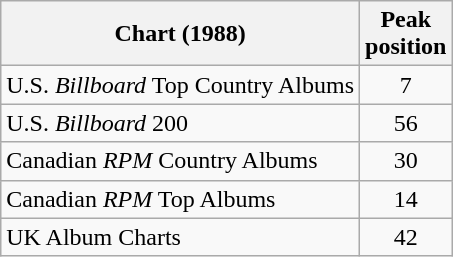<table class="wikitable">
<tr>
<th>Chart (1988)</th>
<th>Peak<br>position</th>
</tr>
<tr>
<td>U.S. <em>Billboard</em> Top Country Albums</td>
<td align="center">7</td>
</tr>
<tr>
<td>U.S. <em>Billboard</em> 200</td>
<td align="center">56</td>
</tr>
<tr>
<td>Canadian <em>RPM</em> Country Albums</td>
<td align="center">30</td>
</tr>
<tr>
<td>Canadian <em>RPM</em> Top Albums</td>
<td align="center">14</td>
</tr>
<tr>
<td>UK Album Charts</td>
<td align="center">42</td>
</tr>
</table>
